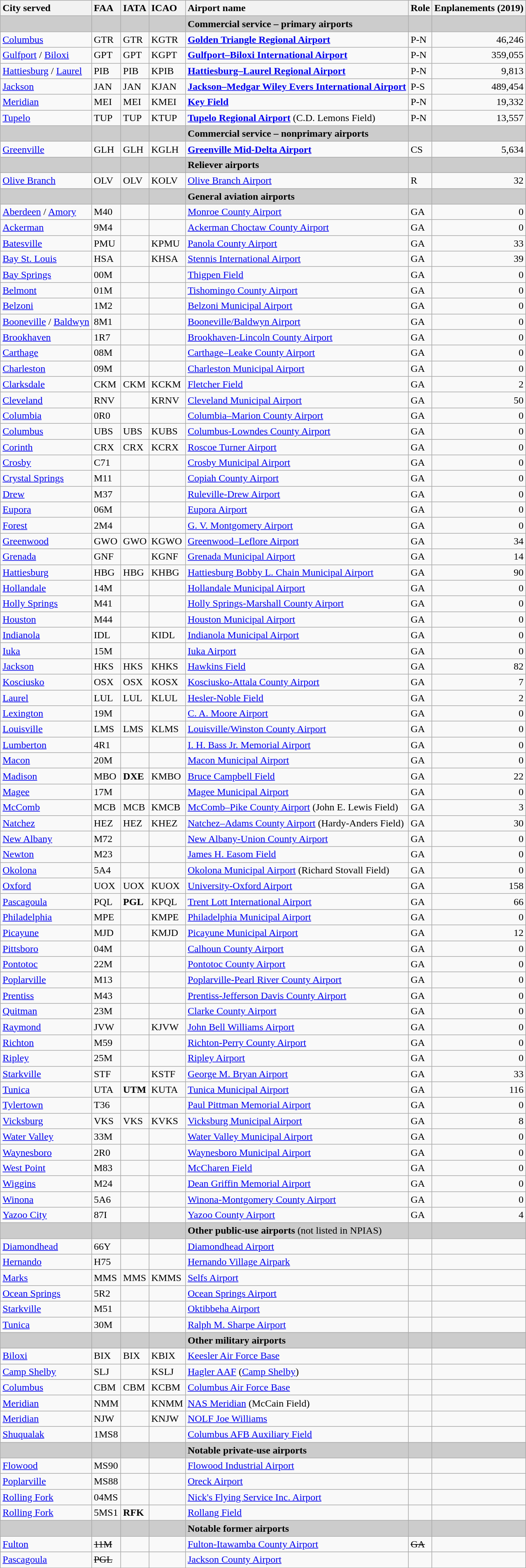<table class="wikitable sortable">
<tr valign=baseline>
<th style="white-space:nowrap; text-align:left;">City served</th>
<th style="white-space:nowrap; text-align:left;">FAA</th>
<th style="white-space:nowrap; text-align:left;">IATA</th>
<th style="white-space:nowrap; text-align:left;">ICAO</th>
<th style="white-space:nowrap; text-align:left;">Airport name</th>
<th style="white-space:nowrap; text-align:left;">Role</th>
<th style="white-space:nowrap; text-align:right;">Enplanements (2019)</th>
</tr>
<tr style="background:#CCCCCC;">
<td></td>
<td></td>
<td></td>
<td></td>
<td><strong>Commercial service – primary airports</strong></td>
<td></td>
<td><br><onlyinclude></td>
</tr>
<tr valign=top>
<td><a href='#'>Columbus</a></td>
<td>GTR</td>
<td>GTR</td>
<td>KGTR</td>
<td><strong><a href='#'>Golden Triangle Regional Airport</a></strong></td>
<td>P-N</td>
<td align=right>46,246</td>
</tr>
<tr valign=top>
<td><a href='#'>Gulfport</a> / <a href='#'>Biloxi</a></td>
<td>GPT</td>
<td>GPT</td>
<td>KGPT</td>
<td><strong><a href='#'>Gulfport–Biloxi International Airport</a></strong></td>
<td>P-N</td>
<td align=right>359,055</td>
</tr>
<tr valign=top>
<td><a href='#'>Hattiesburg</a> / <a href='#'>Laurel</a></td>
<td>PIB</td>
<td>PIB</td>
<td>KPIB</td>
<td><strong><a href='#'>Hattiesburg–Laurel Regional Airport</a></strong></td>
<td>P-N</td>
<td align=right>9,813</td>
</tr>
<tr valign=top>
<td><a href='#'>Jackson</a></td>
<td>JAN</td>
<td>JAN</td>
<td>KJAN</td>
<td><strong><a href='#'>Jackson–Medgar Wiley Evers International Airport</a></strong></td>
<td>P-S</td>
<td align=right>489,454</td>
</tr>
<tr valign=top>
<td><a href='#'>Meridian</a></td>
<td>MEI</td>
<td>MEI</td>
<td>KMEI</td>
<td><strong><a href='#'>Key Field</a></strong></td>
<td>P-N</td>
<td align=right>19,332</td>
</tr>
<tr valign=top>
<td><a href='#'>Tupelo</a></td>
<td>TUP</td>
<td>TUP</td>
<td>KTUP</td>
<td><strong><a href='#'>Tupelo Regional Airport</a></strong> (C.D. Lemons Field)</td>
<td>P-N</td>
<td align=right>13,557<br></onlyinclude></td>
</tr>
<tr style="background:#CCCCCC;">
<td></td>
<td></td>
<td></td>
<td></td>
<td><strong>Commercial service – nonprimary airports</strong></td>
<td></td>
<td></td>
</tr>
<tr valign=top>
<td><a href='#'>Greenville</a></td>
<td>GLH</td>
<td>GLH</td>
<td>KGLH</td>
<td><strong><a href='#'>Greenville Mid-Delta Airport</a></strong></td>
<td>CS</td>
<td align=right>5,634</td>
</tr>
<tr style="background:#CCCCCC;">
<td></td>
<td></td>
<td></td>
<td></td>
<td><strong>Reliever airports</strong></td>
<td></td>
<td></td>
</tr>
<tr valign=top>
<td><a href='#'>Olive Branch</a></td>
<td>OLV</td>
<td>OLV</td>
<td>KOLV</td>
<td><a href='#'>Olive Branch Airport</a></td>
<td>R</td>
<td align=right>32</td>
</tr>
<tr style="background:#CCCCCC;">
<td></td>
<td></td>
<td></td>
<td></td>
<td><strong>General aviation airports</strong></td>
<td></td>
<td></td>
</tr>
<tr valign=top>
<td><a href='#'>Aberdeen</a> / <a href='#'>Amory</a></td>
<td>M40</td>
<td></td>
<td></td>
<td><a href='#'>Monroe County Airport</a></td>
<td>GA</td>
<td align=right>0</td>
</tr>
<tr valign=top>
<td><a href='#'>Ackerman</a></td>
<td>9M4</td>
<td></td>
<td></td>
<td><a href='#'>Ackerman Choctaw County Airport</a></td>
<td>GA</td>
<td align=right>0</td>
</tr>
<tr valign=top>
<td><a href='#'>Batesville</a></td>
<td>PMU</td>
<td></td>
<td>KPMU</td>
<td><a href='#'>Panola County Airport</a></td>
<td>GA</td>
<td align=right>33</td>
</tr>
<tr valign=top>
<td><a href='#'>Bay St. Louis</a></td>
<td>HSA</td>
<td></td>
<td>KHSA</td>
<td><a href='#'>Stennis International Airport</a></td>
<td>GA</td>
<td align=right>39</td>
</tr>
<tr valign=top>
<td><a href='#'>Bay Springs</a></td>
<td>00M</td>
<td></td>
<td></td>
<td><a href='#'>Thigpen Field</a></td>
<td>GA</td>
<td align=right>0</td>
</tr>
<tr valign=top>
<td><a href='#'>Belmont</a></td>
<td>01M</td>
<td></td>
<td></td>
<td><a href='#'>Tishomingo County Airport</a></td>
<td>GA</td>
<td align=right>0</td>
</tr>
<tr valign=top>
<td><a href='#'>Belzoni</a></td>
<td>1M2</td>
<td></td>
<td></td>
<td><a href='#'>Belzoni Municipal Airport</a></td>
<td>GA</td>
<td align=right>0</td>
</tr>
<tr valign=top>
<td><a href='#'>Booneville</a> / <a href='#'>Baldwyn</a></td>
<td>8M1</td>
<td></td>
<td></td>
<td><a href='#'>Booneville/Baldwyn Airport</a></td>
<td>GA</td>
<td align=right>0</td>
</tr>
<tr valign=top>
<td><a href='#'>Brookhaven</a></td>
<td>1R7</td>
<td></td>
<td></td>
<td><a href='#'>Brookhaven-Lincoln County Airport</a></td>
<td>GA</td>
<td align=right>0</td>
</tr>
<tr valign=top>
<td><a href='#'>Carthage</a></td>
<td>08M</td>
<td></td>
<td></td>
<td><a href='#'>Carthage–Leake County Airport</a></td>
<td>GA</td>
<td align=right>0</td>
</tr>
<tr valign=top>
<td><a href='#'>Charleston</a></td>
<td>09M</td>
<td></td>
<td></td>
<td><a href='#'>Charleston Municipal Airport</a></td>
<td>GA</td>
<td align=right>0</td>
</tr>
<tr valign=top>
<td><a href='#'>Clarksdale</a></td>
<td>CKM</td>
<td>CKM</td>
<td>KCKM</td>
<td><a href='#'>Fletcher Field</a></td>
<td>GA</td>
<td align=right>2</td>
</tr>
<tr valign=top>
<td><a href='#'>Cleveland</a></td>
<td>RNV</td>
<td></td>
<td>KRNV</td>
<td><a href='#'>Cleveland Municipal Airport</a></td>
<td>GA</td>
<td align=right>50</td>
</tr>
<tr valign=top>
<td><a href='#'>Columbia</a></td>
<td>0R0</td>
<td></td>
<td></td>
<td><a href='#'>Columbia–Marion County Airport</a></td>
<td>GA</td>
<td align=right>0</td>
</tr>
<tr valign=top>
<td><a href='#'>Columbus</a></td>
<td>UBS</td>
<td>UBS</td>
<td>KUBS</td>
<td><a href='#'>Columbus-Lowndes County Airport</a></td>
<td>GA</td>
<td align=right>0</td>
</tr>
<tr valign=top>
<td><a href='#'>Corinth</a></td>
<td>CRX</td>
<td>CRX</td>
<td>KCRX</td>
<td><a href='#'>Roscoe Turner Airport</a></td>
<td>GA</td>
<td align=right>0</td>
</tr>
<tr valign=top>
<td><a href='#'>Crosby</a></td>
<td>C71</td>
<td></td>
<td></td>
<td><a href='#'>Crosby Municipal Airport</a></td>
<td>GA</td>
<td align=right>0</td>
</tr>
<tr valign=top>
<td><a href='#'>Crystal Springs</a></td>
<td>M11</td>
<td></td>
<td></td>
<td><a href='#'>Copiah County Airport</a></td>
<td>GA</td>
<td align=right>0</td>
</tr>
<tr valign=top>
<td><a href='#'>Drew</a></td>
<td>M37</td>
<td></td>
<td></td>
<td><a href='#'>Ruleville-Drew Airport</a></td>
<td>GA</td>
<td align=right>0</td>
</tr>
<tr valign=top>
<td><a href='#'>Eupora</a></td>
<td>06M</td>
<td></td>
<td></td>
<td><a href='#'>Eupora Airport</a></td>
<td>GA</td>
<td align=right>0</td>
</tr>
<tr valign=top>
<td><a href='#'>Forest</a></td>
<td>2M4</td>
<td></td>
<td></td>
<td><a href='#'>G. V. Montgomery Airport</a></td>
<td>GA</td>
<td align=right>0</td>
</tr>
<tr valign=top>
<td><a href='#'>Greenwood</a></td>
<td>GWO</td>
<td>GWO</td>
<td>KGWO</td>
<td><a href='#'>Greenwood–Leflore Airport</a></td>
<td>GA</td>
<td align=right>34</td>
</tr>
<tr valign=top>
<td><a href='#'>Grenada</a></td>
<td>GNF</td>
<td></td>
<td>KGNF</td>
<td><a href='#'>Grenada Municipal Airport</a></td>
<td>GA</td>
<td align=right>14</td>
</tr>
<tr valign=top>
<td><a href='#'>Hattiesburg</a></td>
<td>HBG</td>
<td>HBG</td>
<td>KHBG</td>
<td><a href='#'>Hattiesburg Bobby L. Chain Municipal Airport</a></td>
<td>GA</td>
<td align=right>90</td>
</tr>
<tr valign=top>
<td><a href='#'>Hollandale</a></td>
<td>14M</td>
<td></td>
<td></td>
<td><a href='#'>Hollandale Municipal Airport</a></td>
<td>GA</td>
<td align=right>0</td>
</tr>
<tr valign=top>
<td><a href='#'>Holly Springs</a></td>
<td>M41</td>
<td></td>
<td></td>
<td><a href='#'>Holly Springs-Marshall County Airport</a></td>
<td>GA</td>
<td align=right>0</td>
</tr>
<tr valign=top>
<td><a href='#'>Houston</a></td>
<td>M44</td>
<td></td>
<td></td>
<td><a href='#'>Houston Municipal Airport</a></td>
<td>GA</td>
<td align=right>0</td>
</tr>
<tr valign=top>
<td><a href='#'>Indianola</a></td>
<td>IDL</td>
<td></td>
<td>KIDL</td>
<td><a href='#'>Indianola Municipal Airport</a></td>
<td>GA</td>
<td align=right>0</td>
</tr>
<tr valign=top>
<td><a href='#'>Iuka</a></td>
<td>15M</td>
<td></td>
<td></td>
<td><a href='#'>Iuka Airport</a></td>
<td>GA</td>
<td align=right>0</td>
</tr>
<tr valign=top>
<td><a href='#'>Jackson</a></td>
<td>HKS</td>
<td>HKS</td>
<td>KHKS</td>
<td><a href='#'>Hawkins Field</a></td>
<td>GA</td>
<td align=right>82</td>
</tr>
<tr valign=top>
<td><a href='#'>Kosciusko</a></td>
<td>OSX</td>
<td>OSX</td>
<td>KOSX</td>
<td><a href='#'>Kosciusko-Attala County Airport</a></td>
<td>GA</td>
<td align=right>7</td>
</tr>
<tr valign=top>
<td><a href='#'>Laurel</a></td>
<td>LUL</td>
<td>LUL</td>
<td>KLUL</td>
<td><a href='#'>Hesler-Noble Field</a></td>
<td>GA</td>
<td align=right>2</td>
</tr>
<tr valign=top>
<td><a href='#'>Lexington</a></td>
<td>19M</td>
<td></td>
<td></td>
<td><a href='#'>C. A. Moore Airport</a></td>
<td>GA</td>
<td align=right>0</td>
</tr>
<tr valign=top>
<td><a href='#'>Louisville</a></td>
<td>LMS</td>
<td>LMS</td>
<td>KLMS</td>
<td><a href='#'>Louisville/Winston County Airport</a></td>
<td>GA</td>
<td align=right>0</td>
</tr>
<tr valign=top>
<td><a href='#'>Lumberton</a></td>
<td>4R1</td>
<td></td>
<td></td>
<td><a href='#'>I. H. Bass Jr. Memorial Airport</a></td>
<td>GA</td>
<td align=right>0</td>
</tr>
<tr valign=top>
<td><a href='#'>Macon</a></td>
<td>20M</td>
<td></td>
<td></td>
<td><a href='#'>Macon Municipal Airport</a></td>
<td>GA</td>
<td align=right>0</td>
</tr>
<tr valign=top>
<td><a href='#'>Madison</a></td>
<td>MBO</td>
<td><strong>DXE</strong></td>
<td>KMBO</td>
<td><a href='#'>Bruce Campbell Field</a></td>
<td>GA</td>
<td align=right>22</td>
</tr>
<tr valign=top>
<td><a href='#'>Magee</a></td>
<td>17M</td>
<td></td>
<td></td>
<td><a href='#'>Magee Municipal Airport</a></td>
<td>GA</td>
<td align=right>0</td>
</tr>
<tr valign=top>
<td><a href='#'>McComb</a></td>
<td>MCB</td>
<td>MCB</td>
<td>KMCB</td>
<td><a href='#'>McComb–Pike County Airport</a> (John E. Lewis Field)</td>
<td>GA</td>
<td align=right>3</td>
</tr>
<tr valign=top>
<td><a href='#'>Natchez</a></td>
<td>HEZ</td>
<td>HEZ</td>
<td>KHEZ</td>
<td><a href='#'>Natchez–Adams County Airport</a> (Hardy-Anders Field)</td>
<td>GA</td>
<td align=right>30</td>
</tr>
<tr valign=top>
<td><a href='#'>New Albany</a></td>
<td>M72</td>
<td></td>
<td></td>
<td><a href='#'>New Albany-Union County Airport</a></td>
<td>GA</td>
<td align=right>0</td>
</tr>
<tr valign=top>
<td><a href='#'>Newton</a></td>
<td>M23</td>
<td></td>
<td></td>
<td><a href='#'>James H. Easom Field</a></td>
<td>GA</td>
<td align=right>0</td>
</tr>
<tr valign=top>
<td><a href='#'>Okolona</a></td>
<td>5A4</td>
<td></td>
<td></td>
<td><a href='#'>Okolona Municipal Airport</a> (Richard Stovall Field)</td>
<td>GA</td>
<td align=right>0</td>
</tr>
<tr valign=top>
<td><a href='#'>Oxford</a></td>
<td>UOX</td>
<td>UOX</td>
<td>KUOX</td>
<td><a href='#'>University-Oxford Airport</a></td>
<td>GA</td>
<td align=right>158</td>
</tr>
<tr valign=top>
<td><a href='#'>Pascagoula</a></td>
<td>PQL</td>
<td><strong>PGL</strong></td>
<td>KPQL</td>
<td><a href='#'>Trent Lott International Airport</a></td>
<td>GA</td>
<td align=right>66</td>
</tr>
<tr valign=top>
<td><a href='#'>Philadelphia</a></td>
<td>MPE</td>
<td></td>
<td>KMPE</td>
<td><a href='#'>Philadelphia Municipal Airport</a></td>
<td>GA</td>
<td align=right>0</td>
</tr>
<tr valign=top>
<td><a href='#'>Picayune</a></td>
<td>MJD</td>
<td></td>
<td>KMJD</td>
<td><a href='#'>Picayune Municipal Airport</a></td>
<td>GA</td>
<td align=right>12</td>
</tr>
<tr valign=top>
<td><a href='#'>Pittsboro</a></td>
<td>04M</td>
<td></td>
<td></td>
<td><a href='#'>Calhoun County Airport</a></td>
<td>GA</td>
<td align=right>0</td>
</tr>
<tr valign=top>
<td><a href='#'>Pontotoc</a></td>
<td>22M</td>
<td></td>
<td></td>
<td><a href='#'>Pontotoc County Airport</a></td>
<td>GA</td>
<td align=right>0</td>
</tr>
<tr valign=top>
<td><a href='#'>Poplarville</a></td>
<td>M13</td>
<td></td>
<td></td>
<td><a href='#'>Poplarville-Pearl River County Airport</a></td>
<td>GA</td>
<td align=right>0</td>
</tr>
<tr valign=top>
<td><a href='#'>Prentiss</a></td>
<td>M43</td>
<td></td>
<td></td>
<td><a href='#'>Prentiss-Jefferson Davis County Airport</a></td>
<td>GA</td>
<td align=right>0</td>
</tr>
<tr valign=top>
<td><a href='#'>Quitman</a></td>
<td>23M</td>
<td></td>
<td></td>
<td><a href='#'>Clarke County Airport</a></td>
<td>GA</td>
<td align=right>0</td>
</tr>
<tr valign=top>
<td><a href='#'>Raymond</a></td>
<td>JVW </td>
<td></td>
<td>KJVW</td>
<td><a href='#'>John Bell Williams Airport</a></td>
<td>GA</td>
<td align=right>0</td>
</tr>
<tr valign=top>
<td><a href='#'>Richton</a></td>
<td>M59</td>
<td></td>
<td></td>
<td><a href='#'>Richton-Perry County Airport</a></td>
<td>GA</td>
<td align=right>0</td>
</tr>
<tr valign=top>
<td><a href='#'>Ripley</a></td>
<td>25M</td>
<td></td>
<td></td>
<td><a href='#'>Ripley Airport</a></td>
<td>GA</td>
<td align=right>0</td>
</tr>
<tr valign=top>
<td><a href='#'>Starkville</a></td>
<td>STF</td>
<td></td>
<td>KSTF</td>
<td><a href='#'>George M. Bryan Airport</a></td>
<td>GA</td>
<td align=right>33</td>
</tr>
<tr valign=top>
<td><a href='#'>Tunica</a></td>
<td>UTA </td>
<td><strong>UTM</strong></td>
<td>KUTA</td>
<td><a href='#'>Tunica Municipal Airport</a></td>
<td>GA</td>
<td align=right>116</td>
</tr>
<tr valign=top>
<td><a href='#'>Tylertown</a></td>
<td>T36</td>
<td></td>
<td></td>
<td><a href='#'>Paul Pittman Memorial Airport</a></td>
<td>GA</td>
<td align=right>0</td>
</tr>
<tr valign=top>
<td><a href='#'>Vicksburg</a></td>
<td>VKS</td>
<td>VKS</td>
<td>KVKS</td>
<td><a href='#'>Vicksburg Municipal Airport</a></td>
<td>GA</td>
<td align=right>8</td>
</tr>
<tr valign=top>
<td><a href='#'>Water Valley</a></td>
<td>33M</td>
<td></td>
<td></td>
<td><a href='#'>Water Valley Municipal Airport</a></td>
<td>GA</td>
<td align=right>0</td>
</tr>
<tr valign=top>
<td><a href='#'>Waynesboro</a></td>
<td>2R0</td>
<td></td>
<td></td>
<td><a href='#'>Waynesboro Municipal Airport</a></td>
<td>GA</td>
<td align=right>0</td>
</tr>
<tr valign=top>
<td><a href='#'>West Point</a></td>
<td>M83</td>
<td></td>
<td></td>
<td><a href='#'>McCharen Field</a></td>
<td>GA</td>
<td align=right>0</td>
</tr>
<tr valign=top>
<td><a href='#'>Wiggins</a></td>
<td>M24</td>
<td></td>
<td></td>
<td><a href='#'>Dean Griffin Memorial Airport</a></td>
<td>GA</td>
<td align=right>0</td>
</tr>
<tr valign=top>
<td><a href='#'>Winona</a></td>
<td>5A6</td>
<td></td>
<td></td>
<td><a href='#'>Winona-Montgomery County Airport</a></td>
<td>GA</td>
<td align=right>0</td>
</tr>
<tr valign=top>
<td><a href='#'>Yazoo City</a></td>
<td>87I</td>
<td></td>
<td></td>
<td><a href='#'>Yazoo County Airport</a></td>
<td>GA</td>
<td align=right>4</td>
</tr>
<tr style="background:#CCCCCC;">
<td></td>
<td></td>
<td></td>
<td></td>
<td><strong>Other public-use airports</strong> (not listed in NPIAS)</td>
<td></td>
<td></td>
</tr>
<tr valign=top>
<td><a href='#'>Diamondhead</a></td>
<td>66Y</td>
<td></td>
<td></td>
<td><a href='#'>Diamondhead Airport</a></td>
<td></td>
<td></td>
</tr>
<tr valign=top>
<td><a href='#'>Hernando</a></td>
<td>H75</td>
<td></td>
<td></td>
<td><a href='#'>Hernando Village Airpark</a></td>
<td></td>
<td></td>
</tr>
<tr valign=top>
<td><a href='#'>Marks</a></td>
<td>MMS</td>
<td>MMS</td>
<td>KMMS</td>
<td><a href='#'>Selfs Airport</a></td>
<td></td>
<td></td>
</tr>
<tr valign=top>
<td><a href='#'>Ocean Springs</a></td>
<td>5R2</td>
<td></td>
<td></td>
<td><a href='#'>Ocean Springs Airport</a></td>
<td></td>
<td></td>
</tr>
<tr valign=top>
<td><a href='#'>Starkville</a></td>
<td>M51</td>
<td></td>
<td></td>
<td><a href='#'>Oktibbeha Airport</a></td>
<td></td>
<td></td>
</tr>
<tr valign=top>
<td><a href='#'>Tunica</a></td>
<td>30M</td>
<td></td>
<td></td>
<td><a href='#'>Ralph M. Sharpe Airport</a></td>
<td></td>
<td></td>
</tr>
<tr style="background:#CCCCCC;">
<td></td>
<td></td>
<td></td>
<td></td>
<td><strong>Other military airports</strong></td>
<td></td>
<td></td>
</tr>
<tr valign=top>
<td><a href='#'>Biloxi</a></td>
<td>BIX</td>
<td>BIX</td>
<td>KBIX</td>
<td><a href='#'>Keesler Air Force Base</a></td>
<td></td>
<td></td>
</tr>
<tr valign=top>
<td><a href='#'>Camp Shelby</a></td>
<td>SLJ</td>
<td></td>
<td>KSLJ</td>
<td><a href='#'>Hagler AAF</a> (<a href='#'>Camp Shelby</a>)</td>
<td></td>
<td></td>
</tr>
<tr valign=top>
<td><a href='#'>Columbus</a></td>
<td>CBM</td>
<td>CBM</td>
<td>KCBM</td>
<td><a href='#'>Columbus Air Force Base</a></td>
<td></td>
<td></td>
</tr>
<tr valign=top>
<td><a href='#'>Meridian</a></td>
<td>NMM</td>
<td></td>
<td>KNMM</td>
<td><a href='#'>NAS Meridian</a> (McCain Field)</td>
<td></td>
<td></td>
</tr>
<tr valign=top>
<td><a href='#'>Meridian</a></td>
<td>NJW</td>
<td></td>
<td>KNJW</td>
<td><a href='#'>NOLF Joe Williams</a></td>
<td></td>
<td></td>
</tr>
<tr valign=top>
<td><a href='#'>Shuqualak</a></td>
<td>1MS8</td>
<td></td>
<td></td>
<td><a href='#'>Columbus AFB Auxiliary Field</a></td>
<td></td>
<td></td>
</tr>
<tr style="background:#CCCCCC;">
<td></td>
<td></td>
<td></td>
<td></td>
<td><strong>Notable private-use airports</strong></td>
<td></td>
<td></td>
</tr>
<tr valign=top>
<td><a href='#'>Flowood</a></td>
<td>MS90</td>
<td></td>
<td></td>
<td><a href='#'>Flowood Industrial Airport</a></td>
<td></td>
<td></td>
</tr>
<tr valign=top>
<td><a href='#'>Poplarville</a></td>
<td>MS88</td>
<td></td>
<td></td>
<td><a href='#'>Oreck Airport</a></td>
<td></td>
<td></td>
</tr>
<tr valign=top>
<td><a href='#'>Rolling Fork</a></td>
<td>04MS</td>
<td></td>
<td></td>
<td><a href='#'>Nick's Flying Service Inc. Airport</a></td>
<td></td>
<td></td>
</tr>
<tr valign=top>
<td><a href='#'>Rolling Fork</a></td>
<td>5MS1</td>
<td><strong>RFK</strong></td>
<td></td>
<td><a href='#'>Rollang Field</a></td>
<td></td>
<td></td>
</tr>
<tr style="background:#CCCCCC;">
<td></td>
<td></td>
<td></td>
<td></td>
<td><strong>Notable former airports</strong></td>
<td></td>
<td></td>
</tr>
<tr valign=top>
<td><a href='#'>Fulton</a></td>
<td><s>11M</s></td>
<td></td>
<td></td>
<td><a href='#'>Fulton-Itawamba County Airport</a> </td>
<td><s>GA</s></td>
<td></td>
</tr>
<tr valign=top>
<td><a href='#'>Pascagoula</a></td>
<td><s>PGL</s></td>
<td></td>
<td></td>
<td><a href='#'>Jackson County Airport</a> </td>
<td></td>
<td></td>
</tr>
</table>
